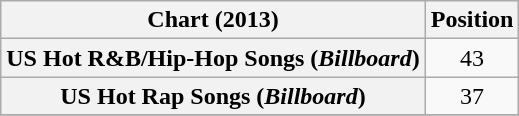<table class="wikitable sortable plainrowheaders">
<tr>
<th scope="col">Chart (2013)</th>
<th scope="col">Position</th>
</tr>
<tr>
<th scope="row">US Hot R&B/Hip-Hop Songs (<em>Billboard</em>)</th>
<td style="text-align:center;">43</td>
</tr>
<tr>
<th scope="row">US Hot Rap Songs (<em>Billboard</em>)</th>
<td style="text-align:center;">37</td>
</tr>
<tr>
</tr>
</table>
